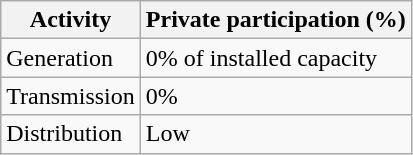<table class="wikitable">
<tr>
<th !style="text-align: center; background-color:#ffdead;">Activity</th>
<th !style="text-align: center; background-color:#ffdead;">Private participation (%)</th>
</tr>
<tr>
<td>Generation</td>
<td>0% of installed capacity</td>
</tr>
<tr>
<td>Transmission</td>
<td>0%</td>
</tr>
<tr>
<td>Distribution</td>
<td>Low</td>
</tr>
</table>
